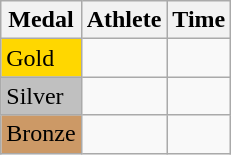<table class="wikitable">
<tr>
<th>Medal</th>
<th>Athlete</th>
<th>Time</th>
</tr>
<tr>
<td bgcolor="gold">Gold</td>
<td></td>
<td></td>
</tr>
<tr>
<td bgcolor="silver">Silver</td>
<td></td>
<td></td>
</tr>
<tr>
<td bgcolor="CC9966">Bronze</td>
<td></td>
<td></td>
</tr>
</table>
